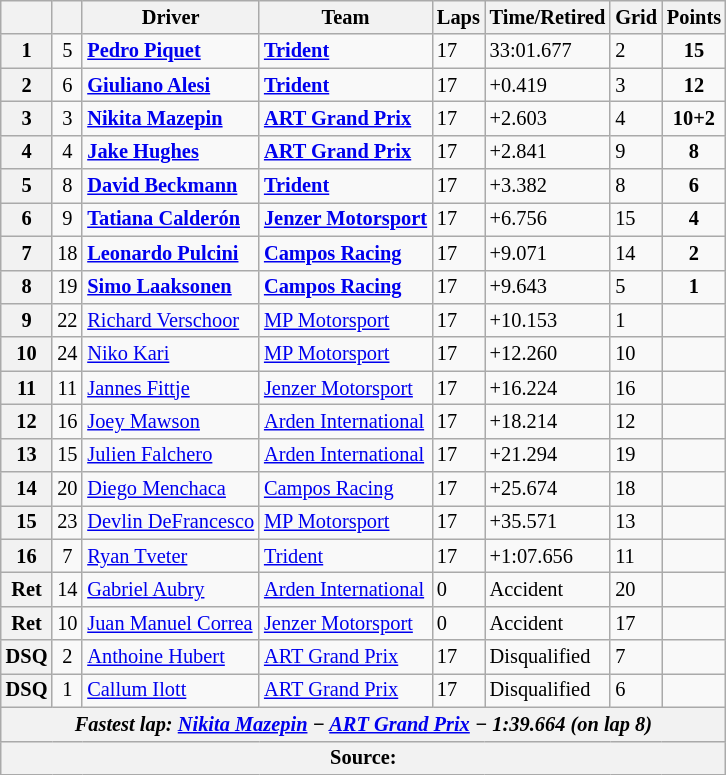<table class="wikitable" style="font-size: 85%;">
<tr>
<th></th>
<th></th>
<th>Driver</th>
<th>Team</th>
<th>Laps</th>
<th>Time/Retired</th>
<th>Grid</th>
<th>Points</th>
</tr>
<tr>
<th>1</th>
<td align="center">5</td>
<td><strong> <a href='#'>Pedro Piquet</a></strong></td>
<td><strong><a href='#'>Trident</a></strong></td>
<td>17</td>
<td>33:01.677</td>
<td>2</td>
<td align="center"><strong>15</strong></td>
</tr>
<tr>
<th>2</th>
<td align="center">6</td>
<td><strong> <a href='#'>Giuliano Alesi</a></strong></td>
<td><strong><a href='#'>Trident</a></strong></td>
<td>17</td>
<td>+0.419</td>
<td>3</td>
<td align="center"><strong>12</strong></td>
</tr>
<tr>
<th>3</th>
<td align="center">3</td>
<td><strong> <a href='#'>Nikita Mazepin</a></strong></td>
<td><strong><a href='#'>ART Grand Prix</a></strong></td>
<td>17</td>
<td>+2.603</td>
<td>4</td>
<td align="center"><strong>10+2</strong></td>
</tr>
<tr>
<th>4</th>
<td align="center">4</td>
<td><strong> <a href='#'>Jake Hughes</a></strong></td>
<td><strong><a href='#'>ART Grand Prix</a></strong></td>
<td>17</td>
<td>+2.841</td>
<td>9</td>
<td align="center"><strong>8</strong></td>
</tr>
<tr>
<th>5</th>
<td align="center">8</td>
<td><strong> <a href='#'>David Beckmann</a></strong></td>
<td><strong><a href='#'>Trident</a></strong></td>
<td>17</td>
<td>+3.382</td>
<td>8</td>
<td align="center"><strong>6</strong></td>
</tr>
<tr>
<th>6</th>
<td align="center">9</td>
<td><strong> <a href='#'>Tatiana Calderón</a></strong></td>
<td><strong><a href='#'>Jenzer Motorsport</a></strong></td>
<td>17</td>
<td>+6.756</td>
<td>15</td>
<td align="center"><strong>4</strong></td>
</tr>
<tr>
<th>7</th>
<td align="center">18</td>
<td><strong> <a href='#'>Leonardo Pulcini</a></strong></td>
<td><strong><a href='#'>Campos Racing</a></strong></td>
<td>17</td>
<td>+9.071</td>
<td>14</td>
<td align="center"><strong>2</strong></td>
</tr>
<tr>
<th>8</th>
<td align="center">19</td>
<td><strong> <a href='#'>Simo Laaksonen</a></strong></td>
<td><strong><a href='#'>Campos Racing</a></strong></td>
<td>17</td>
<td>+9.643</td>
<td>5</td>
<td align="center"><strong>1</strong></td>
</tr>
<tr>
<th>9</th>
<td align="center">22</td>
<td> <a href='#'>Richard Verschoor</a></td>
<td><a href='#'>MP Motorsport</a></td>
<td>17</td>
<td>+10.153</td>
<td>1</td>
<td></td>
</tr>
<tr>
<th>10</th>
<td align="center">24</td>
<td> <a href='#'>Niko Kari</a></td>
<td><a href='#'>MP Motorsport</a></td>
<td>17</td>
<td>+12.260</td>
<td>10</td>
<td></td>
</tr>
<tr>
<th>11</th>
<td align="center">11</td>
<td> <a href='#'>Jannes Fittje</a></td>
<td><a href='#'>Jenzer Motorsport</a></td>
<td>17</td>
<td>+16.224</td>
<td>16</td>
<td></td>
</tr>
<tr>
<th>12</th>
<td align="center">16</td>
<td> <a href='#'>Joey Mawson</a></td>
<td><a href='#'>Arden International</a></td>
<td>17</td>
<td>+18.214</td>
<td>12</td>
<td></td>
</tr>
<tr>
<th>13</th>
<td align="center">15</td>
<td> <a href='#'>Julien Falchero</a></td>
<td><a href='#'>Arden International</a></td>
<td>17</td>
<td>+21.294</td>
<td>19</td>
<td></td>
</tr>
<tr>
<th>14</th>
<td align="center">20</td>
<td> <a href='#'>Diego Menchaca</a></td>
<td><a href='#'>Campos Racing</a></td>
<td>17</td>
<td>+25.674</td>
<td>18</td>
<td></td>
</tr>
<tr>
<th>15</th>
<td align="center">23</td>
<td> <a href='#'>Devlin DeFrancesco</a></td>
<td><a href='#'>MP Motorsport</a></td>
<td>17</td>
<td>+35.571</td>
<td>13</td>
<td></td>
</tr>
<tr>
<th>16</th>
<td align="center">7</td>
<td> <a href='#'>Ryan Tveter</a></td>
<td><a href='#'>Trident</a></td>
<td>17</td>
<td>+1:07.656</td>
<td>11</td>
<td></td>
</tr>
<tr>
<th>Ret</th>
<td align="center">14</td>
<td> <a href='#'>Gabriel Aubry</a></td>
<td><a href='#'>Arden International</a></td>
<td>0</td>
<td>Accident</td>
<td>20</td>
<td></td>
</tr>
<tr>
<th>Ret</th>
<td align="center">10</td>
<td> <a href='#'>Juan Manuel Correa</a></td>
<td><a href='#'>Jenzer Motorsport</a></td>
<td>0</td>
<td>Accident</td>
<td>17</td>
<td></td>
</tr>
<tr>
<th>DSQ</th>
<td align="center">2</td>
<td> <a href='#'>Anthoine Hubert</a></td>
<td><a href='#'>ART Grand Prix</a></td>
<td>17</td>
<td>Disqualified</td>
<td>7</td>
<td></td>
</tr>
<tr>
<th>DSQ</th>
<td align="center">1</td>
<td> <a href='#'>Callum Ilott</a></td>
<td><a href='#'>ART Grand Prix</a></td>
<td>17</td>
<td>Disqualified</td>
<td>6</td>
<td></td>
</tr>
<tr>
<th colspan="8"><em>Fastest lap: <strong><a href='#'>Nikita Mazepin</a> − <a href='#'>ART Grand Prix</a> − 1:39.664 (on lap 8)<strong><em></th>
</tr>
<tr>
<th colspan="8">Source:</th>
</tr>
</table>
